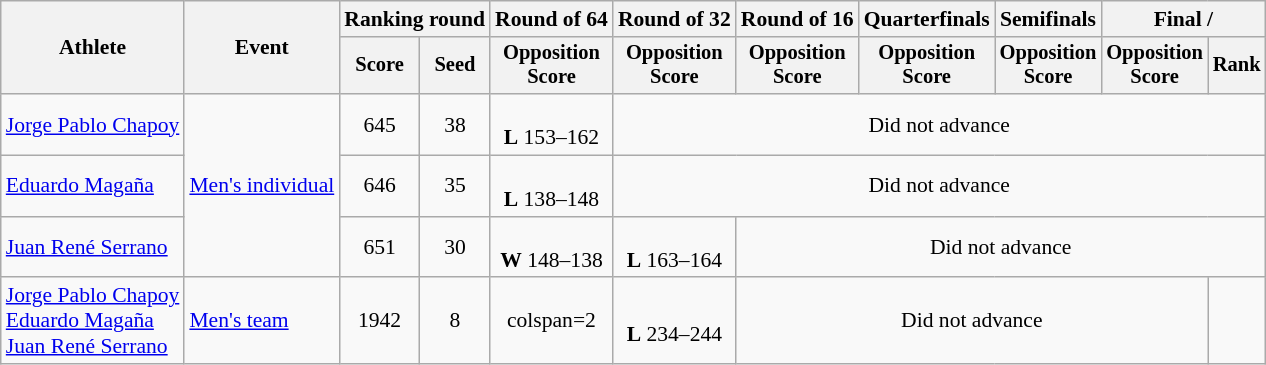<table class="wikitable" style="font-size:90%">
<tr>
<th rowspan="2">Athlete</th>
<th rowspan="2">Event</th>
<th colspan="2">Ranking round</th>
<th>Round of 64</th>
<th>Round of 32</th>
<th>Round of 16</th>
<th>Quarterfinals</th>
<th>Semifinals</th>
<th colspan="2">Final / </th>
</tr>
<tr style="font-size:95%">
<th>Score</th>
<th>Seed</th>
<th>Opposition<br>Score</th>
<th>Opposition<br>Score</th>
<th>Opposition<br>Score</th>
<th>Opposition<br>Score</th>
<th>Opposition<br>Score</th>
<th>Opposition<br>Score</th>
<th>Rank</th>
</tr>
<tr align=center>
<td align=left><a href='#'>Jorge Pablo Chapoy</a></td>
<td align=left rowspan=3><a href='#'>Men's individual</a></td>
<td>645</td>
<td>38</td>
<td><br><strong>L</strong> 153–162</td>
<td colspan=6>Did not advance</td>
</tr>
<tr align=center>
<td align=left><a href='#'>Eduardo Magaña</a></td>
<td>646</td>
<td>35</td>
<td><br><strong>L</strong> 138–148</td>
<td colspan=6>Did not advance</td>
</tr>
<tr align=center>
<td align=left><a href='#'>Juan René Serrano</a></td>
<td>651</td>
<td>30</td>
<td><br><strong>W</strong> 148–138</td>
<td><br><strong>L</strong> 163–164</td>
<td colspan=5>Did not advance</td>
</tr>
<tr align=center>
<td align=left><a href='#'>Jorge Pablo Chapoy</a><br><a href='#'>Eduardo Magaña</a><br><a href='#'>Juan René Serrano</a></td>
<td align=left><a href='#'>Men's team</a></td>
<td>1942</td>
<td>8</td>
<td>colspan=2 </td>
<td><br><strong>L</strong> 234–244</td>
<td colspan=4>Did not advance</td>
</tr>
</table>
